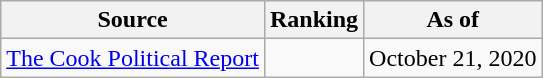<table class="wikitable" style="text-align:center">
<tr>
<th>Source</th>
<th>Ranking</th>
<th>As of</th>
</tr>
<tr>
<td align=left><a href='#'>The Cook Political Report</a></td>
<td></td>
<td>October 21, 2020</td>
</tr>
</table>
